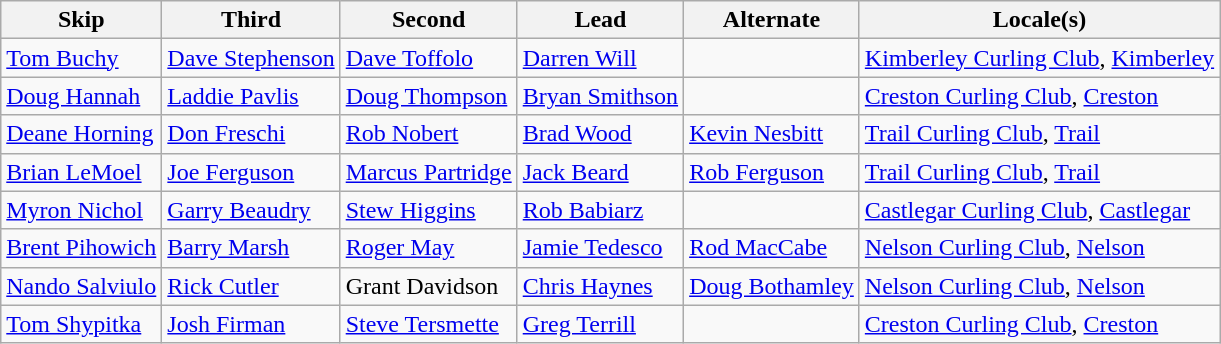<table class="wikitable">
<tr>
<th>Skip</th>
<th>Third</th>
<th>Second</th>
<th>Lead</th>
<th>Alternate</th>
<th>Locale(s)</th>
</tr>
<tr>
<td><a href='#'>Tom Buchy</a></td>
<td><a href='#'>Dave Stephenson</a></td>
<td><a href='#'>Dave Toffolo</a></td>
<td><a href='#'>Darren Will</a></td>
<td></td>
<td><a href='#'>Kimberley Curling Club</a>, <a href='#'>Kimberley</a></td>
</tr>
<tr>
<td><a href='#'>Doug Hannah</a></td>
<td><a href='#'>Laddie Pavlis</a></td>
<td><a href='#'>Doug Thompson</a></td>
<td><a href='#'>Bryan Smithson</a></td>
<td></td>
<td><a href='#'>Creston Curling Club</a>, <a href='#'>Creston</a></td>
</tr>
<tr>
<td><a href='#'>Deane Horning</a></td>
<td><a href='#'>Don Freschi</a></td>
<td><a href='#'>Rob Nobert</a></td>
<td><a href='#'>Brad Wood</a></td>
<td><a href='#'>Kevin Nesbitt</a></td>
<td><a href='#'>Trail Curling Club</a>, <a href='#'>Trail</a></td>
</tr>
<tr>
<td><a href='#'>Brian LeMoel</a></td>
<td><a href='#'>Joe Ferguson</a></td>
<td><a href='#'>Marcus Partridge</a></td>
<td><a href='#'>Jack Beard</a></td>
<td><a href='#'>Rob Ferguson</a></td>
<td><a href='#'>Trail Curling Club</a>, <a href='#'>Trail</a></td>
</tr>
<tr>
<td><a href='#'>Myron Nichol</a></td>
<td><a href='#'>Garry Beaudry</a></td>
<td><a href='#'>Stew Higgins</a></td>
<td><a href='#'>Rob Babiarz</a></td>
<td></td>
<td><a href='#'>Castlegar Curling Club</a>, <a href='#'>Castlegar</a></td>
</tr>
<tr>
<td><a href='#'>Brent Pihowich</a></td>
<td><a href='#'>Barry Marsh</a></td>
<td><a href='#'>Roger May</a></td>
<td><a href='#'>Jamie Tedesco</a></td>
<td><a href='#'>Rod MacCabe</a></td>
<td><a href='#'>Nelson Curling Club</a>, <a href='#'>Nelson</a></td>
</tr>
<tr>
<td><a href='#'>Nando Salviulo</a></td>
<td><a href='#'>Rick Cutler</a></td>
<td>Grant Davidson</td>
<td><a href='#'>Chris Haynes</a></td>
<td><a href='#'>Doug Bothamley</a></td>
<td><a href='#'>Nelson Curling Club</a>, <a href='#'>Nelson</a></td>
</tr>
<tr>
<td><a href='#'>Tom Shypitka</a></td>
<td><a href='#'>Josh Firman</a></td>
<td><a href='#'>Steve Tersmette</a></td>
<td><a href='#'>Greg Terrill</a></td>
<td></td>
<td><a href='#'>Creston Curling Club</a>, <a href='#'>Creston</a></td>
</tr>
</table>
